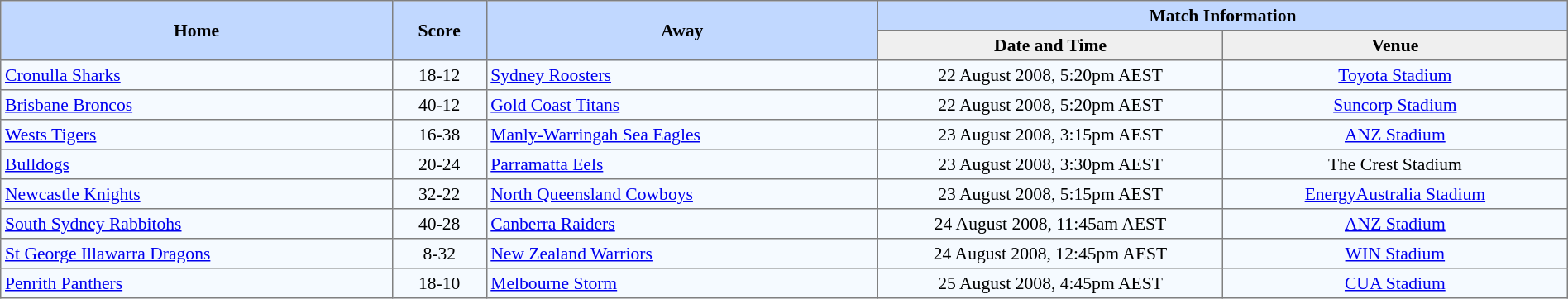<table border=1 style="border-collapse:collapse; font-size:90%;" cellpadding=3 cellspacing=0 width=100%>
<tr bgcolor=#C1D8FF>
<th rowspan=2 width=25%>Home</th>
<th rowspan=2 width=6%>Score</th>
<th rowspan=2 width=25%>Away</th>
<th colspan=6>Match Information</th>
</tr>
<tr bgcolor=#EFEFEF>
<th width=22%>Date and Time</th>
<th width=22%>Venue</th>
</tr>
<tr align=center bgcolor=#F5FAFF>
<td align=left> <a href='#'>Cronulla Sharks</a></td>
<td>18-12</td>
<td align=left> <a href='#'>Sydney Roosters</a></td>
<td>22 August 2008, 5:20pm AEST</td>
<td><a href='#'>Toyota Stadium</a></td>
</tr>
<tr align=center bgcolor=#F5FAFF>
<td align=left> <a href='#'>Brisbane Broncos</a></td>
<td>40-12</td>
<td align=left> <a href='#'>Gold Coast Titans</a></td>
<td>22 August 2008, 5:20pm AEST</td>
<td><a href='#'>Suncorp Stadium</a></td>
</tr>
<tr align=center bgcolor=#F5FAFF>
<td align=left> <a href='#'>Wests Tigers</a></td>
<td>16-38</td>
<td align=left> <a href='#'>Manly-Warringah Sea Eagles</a></td>
<td>23 August 2008, 3:15pm AEST</td>
<td><a href='#'>ANZ Stadium</a></td>
</tr>
<tr align=center bgcolor=#F5FAFF>
<td align=left> <a href='#'>Bulldogs</a></td>
<td>20-24</td>
<td align=left> <a href='#'>Parramatta Eels</a></td>
<td>23 August 2008, 3:30pm AEST</td>
<td>The Crest Stadium</td>
</tr>
<tr align=center bgcolor=#F5FAFF>
<td align=left> <a href='#'>Newcastle Knights</a></td>
<td>32-22</td>
<td align=left> <a href='#'>North Queensland Cowboys</a></td>
<td>23 August 2008, 5:15pm AEST</td>
<td><a href='#'>EnergyAustralia Stadium</a></td>
</tr>
<tr align=center bgcolor=#F5FAFF>
<td align=left> <a href='#'>South Sydney Rabbitohs</a></td>
<td>40-28</td>
<td align=left> <a href='#'>Canberra Raiders</a></td>
<td>24 August 2008, 11:45am AEST</td>
<td><a href='#'>ANZ Stadium</a></td>
</tr>
<tr align=center bgcolor=#F5FAFF>
<td align=left> <a href='#'>St George Illawarra Dragons</a></td>
<td>8-32</td>
<td align=left> <a href='#'>New Zealand Warriors</a></td>
<td>24 August 2008, 12:45pm AEST</td>
<td><a href='#'>WIN Stadium</a></td>
</tr>
<tr align=center bgcolor=#F5FAFF>
<td align=left> <a href='#'>Penrith Panthers</a></td>
<td>18-10</td>
<td align=left> <a href='#'>Melbourne Storm</a></td>
<td>25 August 2008, 4:45pm AEST</td>
<td><a href='#'>CUA Stadium</a></td>
</tr>
</table>
